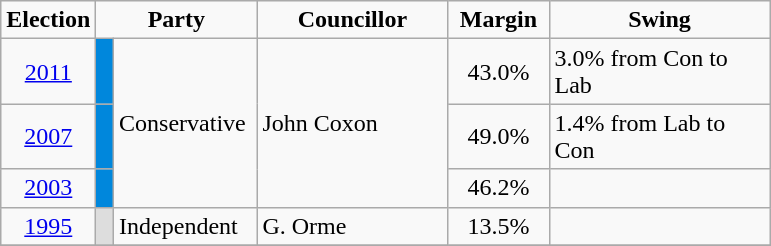<table class="wikitable" border="1">
<tr>
<td width=50 align="center"><strong>Election</strong></td>
<td width=100 align="center" colspan="2"><strong>Party</strong></td>
<td width=120 align="center"><strong>Councillor</strong></td>
<td width=60 align="center"><strong>Margin</strong></td>
<td width=140 align="center"><strong>Swing</strong></td>
</tr>
<tr>
<td align="center"><a href='#'>2011</a></td>
<td bgcolor="#0087DC"> </td>
<td rowspan="3">Conservative</td>
<td rowspan="3">John Coxon</td>
<td align="center">43.0%</td>
<td>3.0% from Con to Lab</td>
</tr>
<tr>
<td align="center"><a href='#'>2007</a></td>
<td bgcolor="#0087DC"> </td>
<td align="center">49.0%</td>
<td>1.4% from Lab to Con</td>
</tr>
<tr>
<td align="center"><a href='#'>2003</a></td>
<td bgcolor="#0087DC"> </td>
<td align="center">46.2%</td>
<td></td>
</tr>
<tr>
<td align="center"><a href='#'>1995</a></td>
<td bgcolor="#DDDDDD"> </td>
<td>Independent</td>
<td>G. Orme</td>
<td align="center">13.5%</td>
<td></td>
</tr>
<tr>
</tr>
</table>
